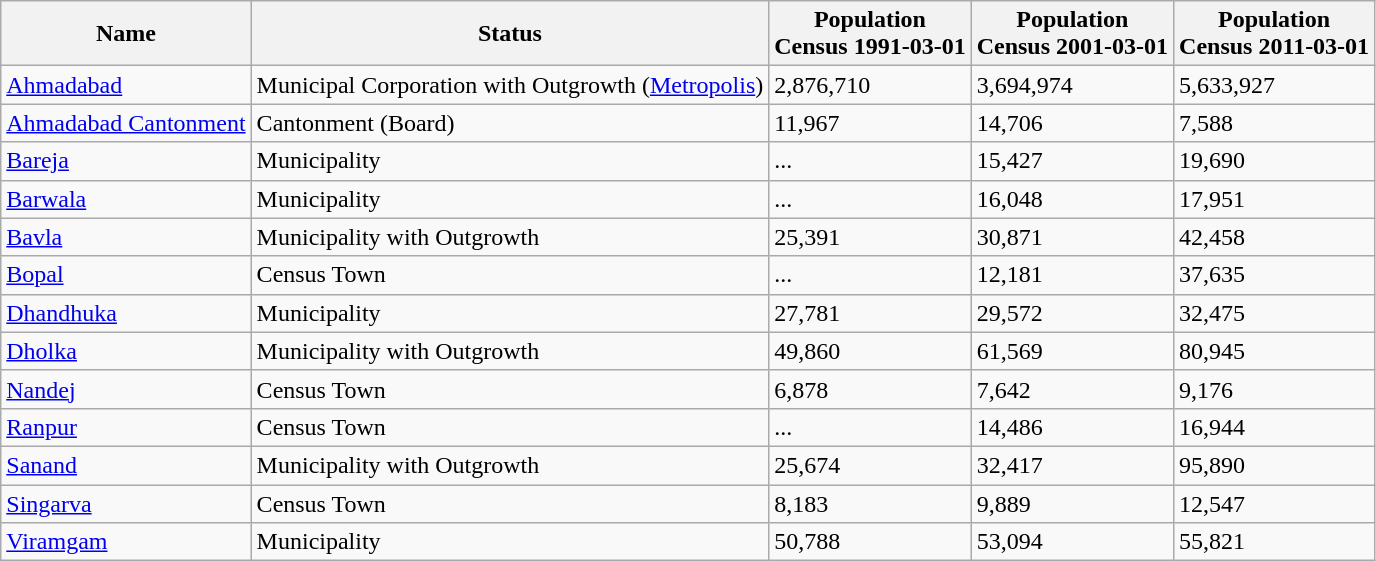<table class="wikitable">
<tr>
<th>Name</th>
<th>Status</th>
<th>Population<br>Census
1991-03-01</th>
<th>Population<br>Census
2001-03-01</th>
<th>Population<br>Census
2011-03-01</th>
</tr>
<tr>
<td><a href='#'>Ahmadabad</a></td>
<td>Municipal Corporation with Outgrowth (<a href='#'>Metropolis</a>)</td>
<td>2,876,710</td>
<td>3,694,974</td>
<td>5,633,927</td>
</tr>
<tr>
<td><a href='#'>Ahmadabad Cantonment</a></td>
<td>Cantonment (Board)</td>
<td>11,967</td>
<td>14,706</td>
<td>7,588</td>
</tr>
<tr>
<td><a href='#'>Bareja</a></td>
<td>Municipality</td>
<td>...</td>
<td>15,427</td>
<td>19,690</td>
</tr>
<tr>
<td><a href='#'>Barwala</a></td>
<td>Municipality</td>
<td>...</td>
<td>16,048</td>
<td>17,951</td>
</tr>
<tr>
<td><a href='#'>Bavla</a></td>
<td>Municipality with Outgrowth</td>
<td>25,391</td>
<td>30,871</td>
<td>42,458</td>
</tr>
<tr>
<td><a href='#'>Bopal</a></td>
<td>Census Town</td>
<td>...</td>
<td>12,181</td>
<td>37,635</td>
</tr>
<tr>
<td><a href='#'>Dhandhuka</a></td>
<td>Municipality</td>
<td>27,781</td>
<td>29,572</td>
<td>32,475</td>
</tr>
<tr>
<td><a href='#'>Dholka</a></td>
<td>Municipality with Outgrowth</td>
<td>49,860</td>
<td>61,569</td>
<td>80,945</td>
</tr>
<tr>
<td><a href='#'>Nandej</a></td>
<td>Census Town</td>
<td>6,878</td>
<td>7,642</td>
<td>9,176</td>
</tr>
<tr>
<td><a href='#'>Ranpur</a></td>
<td>Census Town</td>
<td>...</td>
<td>14,486</td>
<td>16,944</td>
</tr>
<tr>
<td><a href='#'>Sanand</a></td>
<td>Municipality with Outgrowth</td>
<td>25,674</td>
<td>32,417</td>
<td>95,890</td>
</tr>
<tr>
<td><a href='#'>Singarva</a></td>
<td>Census Town</td>
<td>8,183</td>
<td>9,889</td>
<td>12,547</td>
</tr>
<tr>
<td><a href='#'>Viramgam</a></td>
<td>Municipality</td>
<td>50,788</td>
<td>53,094</td>
<td>55,821</td>
</tr>
</table>
